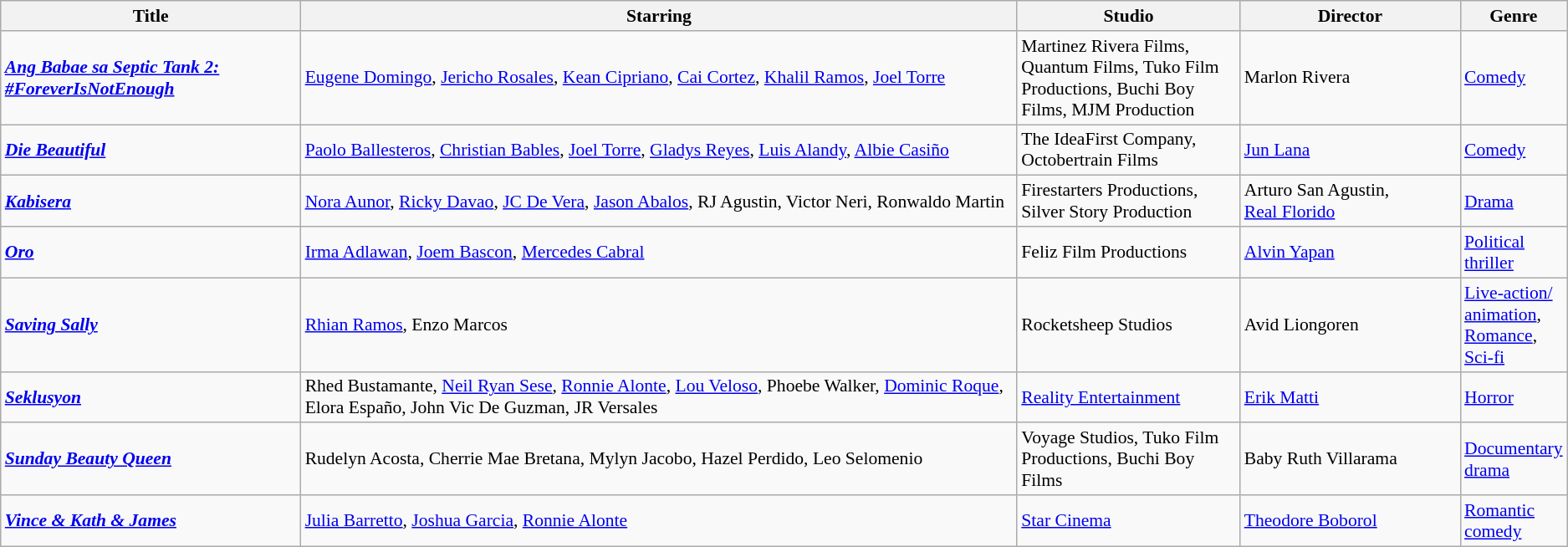<table class="wikitable" style="font-size: 90%">
<tr>
<th width=20%>Title</th>
<th width=50%>Starring</th>
<th width=15%>Studio</th>
<th width=15%>Director</th>
<th>Genre</th>
</tr>
<tr>
<td><strong><em><a href='#'>Ang Babae sa Septic Tank 2: #ForeverIsNotEnough</a></em></strong></td>
<td><a href='#'>Eugene Domingo</a>, <a href='#'>Jericho Rosales</a>, <a href='#'>Kean Cipriano</a>, <a href='#'>Cai Cortez</a>, <a href='#'>Khalil Ramos</a>, <a href='#'>Joel Torre</a></td>
<td>Martinez Rivera Films, Quantum Films, Tuko Film Productions, Buchi Boy Films, MJM Production</td>
<td>Marlon Rivera</td>
<td><a href='#'>Comedy</a></td>
</tr>
<tr>
<td><strong><em><a href='#'>Die Beautiful</a></em></strong></td>
<td><a href='#'>Paolo Ballesteros</a>, <a href='#'>Christian Bables</a>, <a href='#'>Joel Torre</a>, <a href='#'>Gladys Reyes</a>, <a href='#'>Luis Alandy</a>, <a href='#'>Albie Casiño</a></td>
<td>The IdeaFirst Company, Octobertrain Films</td>
<td><a href='#'>Jun Lana</a></td>
<td><a href='#'>Comedy</a></td>
</tr>
<tr>
<td><strong><em><a href='#'>Kabisera</a></em></strong></td>
<td><a href='#'>Nora Aunor</a>, <a href='#'>Ricky Davao</a>, <a href='#'>JC De Vera</a>, <a href='#'>Jason Abalos</a>, RJ Agustin, Victor Neri, Ronwaldo Martin</td>
<td>Firestarters Productions,<br> Silver Story Production</td>
<td>Arturo San Agustin, <br><a href='#'>Real Florido</a></td>
<td><a href='#'>Drama</a></td>
</tr>
<tr>
<td><strong><em><a href='#'>Oro</a></em></strong></td>
<td><a href='#'>Irma Adlawan</a>, <a href='#'>Joem Bascon</a>, <a href='#'>Mercedes Cabral</a></td>
<td>Feliz Film Productions</td>
<td><a href='#'>Alvin Yapan</a></td>
<td><a href='#'>Political thriller</a></td>
</tr>
<tr>
<td><strong><em><a href='#'>Saving Sally</a></em></strong></td>
<td><a href='#'>Rhian Ramos</a>, Enzo Marcos</td>
<td>Rocketsheep Studios</td>
<td>Avid Liongoren</td>
<td><a href='#'>Live-action/<br>animation</a>, <a href='#'>Romance</a>, <a href='#'>Sci-fi</a></td>
</tr>
<tr>
<td><strong><em><a href='#'>Seklusyon</a></em></strong></td>
<td>Rhed Bustamante, <a href='#'>Neil Ryan Sese</a>, <a href='#'>Ronnie Alonte</a>, <a href='#'>Lou Veloso</a>, Phoebe Walker, <a href='#'>Dominic Roque</a>, Elora Españo, John Vic De Guzman, JR Versales</td>
<td><a href='#'>Reality Entertainment</a></td>
<td><a href='#'>Erik Matti</a></td>
<td><a href='#'>Horror</a></td>
</tr>
<tr>
<td><strong><em><a href='#'>Sunday Beauty Queen</a></em></strong></td>
<td>Rudelyn Acosta, Cherrie Mae Bretana, Mylyn Jacobo, Hazel Perdido, Leo Selomenio</td>
<td>Voyage Studios, Tuko Film Productions, Buchi Boy Films</td>
<td>Baby Ruth Villarama</td>
<td><a href='#'>Documentary drama</a></td>
</tr>
<tr>
<td><strong><em><a href='#'>Vince & Kath & James</a></em></strong></td>
<td><a href='#'>Julia Barretto</a>, <a href='#'>Joshua Garcia</a>, <a href='#'>Ronnie Alonte</a></td>
<td><a href='#'>Star Cinema</a></td>
<td><a href='#'>Theodore Boborol</a></td>
<td><a href='#'>Romantic comedy</a></td>
</tr>
</table>
